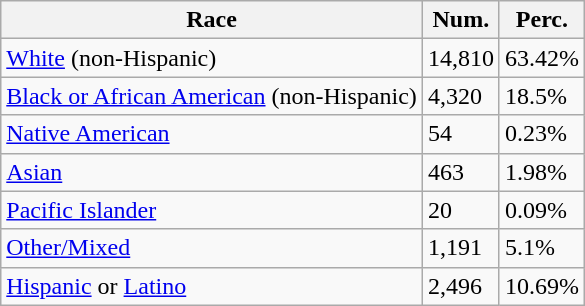<table class="wikitable">
<tr>
<th>Race</th>
<th>Num.</th>
<th>Perc.</th>
</tr>
<tr>
<td><a href='#'>White</a> (non-Hispanic)</td>
<td>14,810</td>
<td>63.42%</td>
</tr>
<tr>
<td><a href='#'>Black or African American</a> (non-Hispanic)</td>
<td>4,320</td>
<td>18.5%</td>
</tr>
<tr>
<td><a href='#'>Native American</a></td>
<td>54</td>
<td>0.23%</td>
</tr>
<tr>
<td><a href='#'>Asian</a></td>
<td>463</td>
<td>1.98%</td>
</tr>
<tr>
<td><a href='#'>Pacific Islander</a></td>
<td>20</td>
<td>0.09%</td>
</tr>
<tr>
<td><a href='#'>Other/Mixed</a></td>
<td>1,191</td>
<td>5.1%</td>
</tr>
<tr>
<td><a href='#'>Hispanic</a> or <a href='#'>Latino</a></td>
<td>2,496</td>
<td>10.69%</td>
</tr>
</table>
